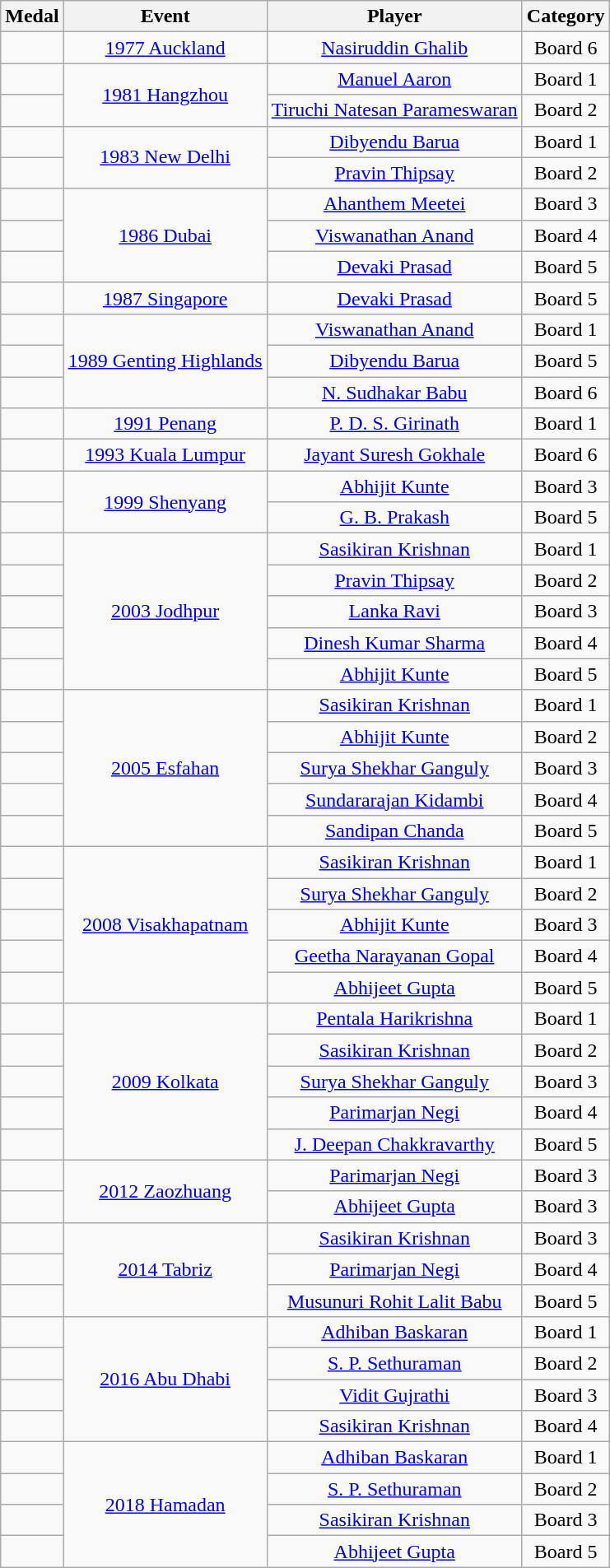<table class="wikitable sortable" style="text-align:center">
<tr>
<th>Medal</th>
<th>Event</th>
<th>Player</th>
<th>Category</th>
</tr>
<tr>
<td></td>
<td><a href='#'>1977 Auckland</a></td>
<td><a href='#'>Nasiruddin Ghalib</a></td>
<td>Board 6</td>
</tr>
<tr>
<td></td>
<td rowspan=2><a href='#'>1981 Hangzhou</a></td>
<td><a href='#'>Manuel Aaron</a></td>
<td>Board 1</td>
</tr>
<tr>
<td></td>
<td><a href='#'>Tiruchi Natesan Parameswaran</a></td>
<td>Board 2</td>
</tr>
<tr>
<td></td>
<td rowspan=2><a href='#'>1983 New Delhi</a></td>
<td><a href='#'>Dibyendu Barua</a></td>
<td>Board 1</td>
</tr>
<tr>
<td></td>
<td><a href='#'>Pravin Thipsay</a></td>
<td>Board 2</td>
</tr>
<tr>
<td></td>
<td rowspan=3><a href='#'>1986 Dubai</a></td>
<td><a href='#'>Ahanthem Meetei</a></td>
<td>Board 3</td>
</tr>
<tr>
<td></td>
<td><a href='#'>Viswanathan Anand</a></td>
<td>Board 4</td>
</tr>
<tr>
<td></td>
<td><a href='#'>Devaki Prasad</a></td>
<td>Board 5</td>
</tr>
<tr>
<td></td>
<td><a href='#'>1987 Singapore</a></td>
<td><a href='#'>Devaki Prasad</a></td>
<td>Board 5</td>
</tr>
<tr>
<td></td>
<td rowspan=3><a href='#'>1989 Genting Highlands</a></td>
<td><a href='#'>Viswanathan Anand</a></td>
<td>Board 1</td>
</tr>
<tr>
<td></td>
<td><a href='#'>Dibyendu Barua</a></td>
<td>Board 5</td>
</tr>
<tr>
<td></td>
<td><a href='#'>N. Sudhakar Babu</a></td>
<td>Board 6</td>
</tr>
<tr>
<td></td>
<td><a href='#'>1991 Penang</a></td>
<td><a href='#'>P. D. S. Girinath</a></td>
<td>Board 1</td>
</tr>
<tr>
<td></td>
<td><a href='#'>1993 Kuala Lumpur</a></td>
<td><a href='#'>Jayant Suresh Gokhale</a></td>
<td>Board 6</td>
</tr>
<tr>
<td></td>
<td rowspan=2><a href='#'>1999 Shenyang</a></td>
<td><a href='#'>Abhijit Kunte</a></td>
<td>Board 3</td>
</tr>
<tr>
<td></td>
<td><a href='#'>G. B. Prakash</a></td>
<td>Board 5</td>
</tr>
<tr>
<td></td>
<td rowspan=5><a href='#'>2003 Jodhpur</a></td>
<td><a href='#'>Sasikiran Krishnan</a></td>
<td>Board 1</td>
</tr>
<tr>
<td></td>
<td><a href='#'>Pravin Thipsay</a></td>
<td>Board 2</td>
</tr>
<tr>
<td></td>
<td><a href='#'>Lanka Ravi</a></td>
<td>Board 3</td>
</tr>
<tr>
<td></td>
<td><a href='#'>Dinesh Kumar Sharma</a></td>
<td>Board 4</td>
</tr>
<tr>
<td></td>
<td><a href='#'>Abhijit Kunte</a></td>
<td>Board 5</td>
</tr>
<tr>
<td></td>
<td rowspan=5><a href='#'>2005 Esfahan</a></td>
<td><a href='#'>Sasikiran Krishnan</a></td>
<td>Board 1</td>
</tr>
<tr>
<td></td>
<td><a href='#'>Abhijit Kunte</a></td>
<td>Board 2</td>
</tr>
<tr>
<td></td>
<td><a href='#'>Surya Shekhar Ganguly</a></td>
<td>Board 3</td>
</tr>
<tr>
<td></td>
<td><a href='#'>Sundararajan Kidambi</a></td>
<td>Board 4</td>
</tr>
<tr>
<td></td>
<td><a href='#'>Sandipan Chanda</a></td>
<td>Board 5</td>
</tr>
<tr>
<td></td>
<td rowspan=5><a href='#'>2008 Visakhapatnam</a></td>
<td><a href='#'>Sasikiran Krishnan</a></td>
<td>Board 1</td>
</tr>
<tr>
<td></td>
<td><a href='#'>Surya Shekhar Ganguly</a></td>
<td>Board 2</td>
</tr>
<tr>
<td></td>
<td><a href='#'>Abhijit Kunte</a></td>
<td>Board 3</td>
</tr>
<tr>
<td></td>
<td><a href='#'>Geetha Narayanan Gopal</a></td>
<td>Board 4</td>
</tr>
<tr>
<td></td>
<td><a href='#'>Abhijeet Gupta</a></td>
<td>Board 5</td>
</tr>
<tr>
<td></td>
<td rowspan=5><a href='#'>2009 Kolkata</a></td>
<td><a href='#'>Pentala Harikrishna</a></td>
<td>Board 1</td>
</tr>
<tr>
<td></td>
<td><a href='#'>Sasikiran Krishnan</a></td>
<td>Board 2</td>
</tr>
<tr>
<td></td>
<td><a href='#'>Surya Shekhar Ganguly</a></td>
<td>Board 3</td>
</tr>
<tr>
<td></td>
<td><a href='#'>Parimarjan Negi</a></td>
<td>Board 4</td>
</tr>
<tr>
<td></td>
<td><a href='#'>J. Deepan Chakkravarthy</a></td>
<td>Board 5</td>
</tr>
<tr>
<td></td>
<td rowspan=2><a href='#'>2012 Zaozhuang</a></td>
<td><a href='#'>Parimarjan Negi</a></td>
<td>Board 3</td>
</tr>
<tr>
<td></td>
<td><a href='#'>Abhijeet Gupta</a></td>
<td>Board 3</td>
</tr>
<tr>
<td></td>
<td rowspan=3><a href='#'>2014 Tabriz</a></td>
<td><a href='#'>Sasikiran Krishnan</a></td>
<td>Board 3</td>
</tr>
<tr>
<td></td>
<td><a href='#'>Parimarjan Negi</a></td>
<td>Board 4</td>
</tr>
<tr>
<td></td>
<td><a href='#'>Musunuri Rohit Lalit Babu</a></td>
<td>Board 5</td>
</tr>
<tr>
<td></td>
<td rowspan=4><a href='#'>2016 Abu Dhabi</a></td>
<td><a href='#'>Adhiban Baskaran</a></td>
<td>Board 1</td>
</tr>
<tr>
<td></td>
<td><a href='#'>S. P. Sethuraman</a></td>
<td>Board 2</td>
</tr>
<tr>
<td></td>
<td><a href='#'>Vidit Gujrathi</a></td>
<td>Board 3</td>
</tr>
<tr>
<td></td>
<td><a href='#'>Sasikiran Krishnan</a></td>
<td>Board 4</td>
</tr>
<tr>
<td></td>
<td rowspan=4><a href='#'>2018 Hamadan</a></td>
<td><a href='#'>Adhiban Baskaran</a></td>
<td>Board 1</td>
</tr>
<tr>
<td></td>
<td><a href='#'>S. P. Sethuraman</a></td>
<td>Board 2</td>
</tr>
<tr>
<td></td>
<td><a href='#'>Sasikiran Krishnan</a></td>
<td>Board 3</td>
</tr>
<tr>
<td></td>
<td><a href='#'>Abhijeet Gupta</a></td>
<td>Board 5</td>
</tr>
</table>
